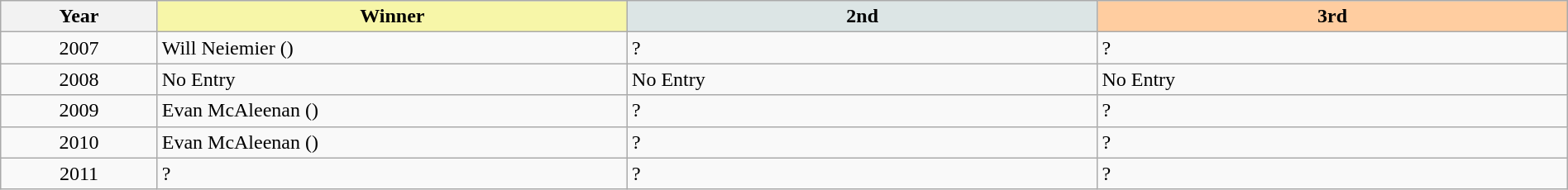<table class="wikitable" width=100%>
<tr>
<th width=10%>Year</th>
<th style="background-color: #F7F6A8;" width=30%>Winner</th>
<th style="background-color: #DCE5E5;" width=30%>2nd</th>
<th style="background-color: #FFCDA0;" width=30%>3rd</th>
</tr>
<tr>
<td align=center>2007 </td>
<td>Will Neiemier ()</td>
<td>?</td>
<td>?</td>
</tr>
<tr>
<td align=center>2008 </td>
<td>No Entry</td>
<td>No Entry</td>
<td>No Entry</td>
</tr>
<tr>
<td align=center>2009 </td>
<td>Evan McAleenan ()</td>
<td>?</td>
<td>?</td>
</tr>
<tr>
<td align=center>2010 </td>
<td>Evan McAleenan ()</td>
<td>?</td>
<td>?</td>
</tr>
<tr>
<td align=center>2011</td>
<td>?</td>
<td>?</td>
<td>?</td>
</tr>
</table>
